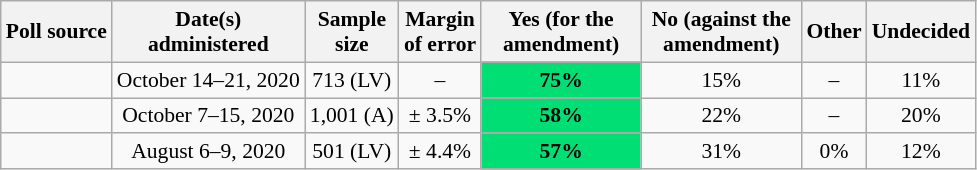<table class="wikitable" style="font-size:90%;text-align:center;">
<tr>
<th>Poll source</th>
<th>Date(s)<br>administered</th>
<th>Sample<br>size</th>
<th>Margin<br>of error</th>
<th style="width:100px;">Yes (for the amendment)</th>
<th style="width:100px;">No (against the amendment)</th>
<th>Other</th>
<th>Undecided</th>
</tr>
<tr>
<td style="text-align:left;"></td>
<td>October 14–21, 2020</td>
<td>713 (LV)</td>
<td>–</td>
<td style="background: rgb(1,223,116);"><strong>75%</strong></td>
<td>15%</td>
<td>–</td>
<td>11%</td>
</tr>
<tr>
<td style="text-align:left;"></td>
<td>October 7–15, 2020</td>
<td>1,001 (A)</td>
<td>± 3.5%</td>
<td style="background: rgb(1,223,116);"><strong>58%</strong></td>
<td>22%</td>
<td>–</td>
<td>20%</td>
</tr>
<tr>
<td style="text-align:left;"></td>
<td>August 6–9, 2020</td>
<td>501 (LV)</td>
<td>± 4.4%</td>
<td style="background: rgb(1,223,116);"><strong>57%</strong></td>
<td>31%</td>
<td>0%</td>
<td>12%</td>
</tr>
</table>
